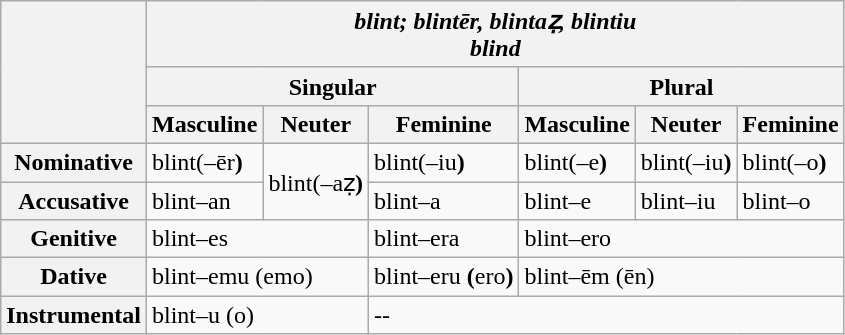<table class="wikitable">
<tr>
<th rowspan="3"></th>
<th colspan="6"><strong><em>blint; blintēr, blintaẓ, blintiu<em><br> blind<strong></th>
</tr>
<tr>
<th colspan="3"></strong>Singular<strong></th>
<th colspan="3"></strong>Plural<strong></th>
</tr>
<tr>
<th></strong>Masculine<strong></th>
<th></strong>Neuter<strong></th>
<th></strong>Feminine<strong></th>
<th></strong>Masculine<strong></th>
<th></strong>Neuter<strong></th>
<th></strong>Feminine<strong></th>
</tr>
<tr>
<th></strong>Nominative<strong></th>
<td>blint(</strong>–ēr<strong>)</td>
<td rowspan="2">blint(</strong>–aẓ<strong>)</td>
<td>blint(</strong>–iu<strong>)</td>
<td>blint(</strong>–e<strong>)</td>
<td>blint(</strong>–iu<strong>)</td>
<td>blint(</strong>–o<strong>)</td>
</tr>
<tr>
<th></strong>Accusative<strong></th>
<td>blint</strong>–an<strong></td>
<td>blint</strong>–a<strong></td>
<td>blint</strong>–e<strong></td>
<td>blint</strong>–iu<strong></td>
<td>blint</strong>–o<strong></td>
</tr>
<tr>
<th></strong>Genitive<strong></th>
<td colspan="2">blint</strong>–es<strong></td>
<td>blint</strong>–era<strong></td>
<td colspan="3">blint</strong>–ero<strong></td>
</tr>
<tr>
<th></strong>Dative<strong></th>
<td colspan="2">blint</strong>–emu (emo)<strong></td>
<td>blint</strong>–eru<strong> (</strong>ero<strong>)</td>
<td colspan="3">blint</strong>–ēm (ēn)<strong></td>
</tr>
<tr>
<th></strong>Instrumental<strong></th>
<td colspan="2">blint</strong>–u (o)<strong></td>
<td colspan="4">--</td>
</tr>
</table>
